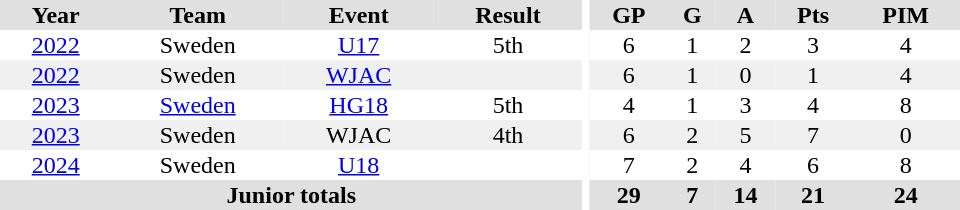<table border="0" cellpadding="1" cellspacing="0" ID="Table3" style="text-align:center; width:40em;">
<tr bgcolor="#e0e0e0">
<th>Year</th>
<th>Team</th>
<th>Event</th>
<th>Result</th>
<th rowspan="101" bgcolor="#ffffff"></th>
<th>GP</th>
<th>G</th>
<th>A</th>
<th>Pts</th>
<th>PIM</th>
</tr>
<tr>
<td><a href='#'>2022</a></td>
<td>Sweden</td>
<td><a href='#'>U17</a></td>
<td>5th</td>
<td>6</td>
<td>1</td>
<td>2</td>
<td>3</td>
<td>4</td>
</tr>
<tr bgcolor="f0f0f0">
<td><a href='#'>2022</a></td>
<td>Sweden</td>
<td><a href='#'>WJAC</a></td>
<td></td>
<td>6</td>
<td>1</td>
<td>0</td>
<td>1</td>
<td>4</td>
</tr>
<tr>
<td><a href='#'>2023</a></td>
<td><a href='#'>Sweden</a></td>
<td><a href='#'>HG18</a></td>
<td>5th</td>
<td>4</td>
<td>1</td>
<td>3</td>
<td>4</td>
<td>8</td>
</tr>
<tr bgcolor="f0f0f0">
<td><a href='#'>2023</a></td>
<td>Sweden</td>
<td>WJAC</td>
<td>4th</td>
<td>6</td>
<td>2</td>
<td>5</td>
<td>7</td>
<td>0</td>
</tr>
<tr>
<td><a href='#'>2024</a></td>
<td>Sweden</td>
<td><a href='#'>U18</a></td>
<td></td>
<td>7</td>
<td>2</td>
<td>4</td>
<td>6</td>
<td>8</td>
</tr>
<tr bgcolor="#e0e0e0">
<th colspan="4">Junior totals</th>
<th>29</th>
<th>7</th>
<th>14</th>
<th>21</th>
<th>24</th>
</tr>
</table>
